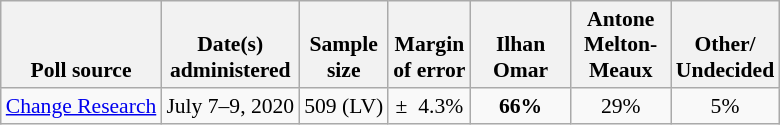<table class="wikitable" style="font-size:90%;text-align:center;">
<tr valign=bottom>
<th>Poll source</th>
<th>Date(s)<br>administered</th>
<th>Sample<br>size</th>
<th>Margin<br>of error</th>
<th style="width:60px;">Ilhan<br>Omar</th>
<th style="width:60px;">Antone<br>Melton-Meaux</th>
<th>Other/<br>Undecided</th>
</tr>
<tr>
<td style="text-align:left;"><a href='#'>Change Research</a></td>
<td>July 7–9, 2020</td>
<td>509 (LV)</td>
<td>±  4.3%</td>
<td><strong>66%</strong></td>
<td>29%</td>
<td>5%</td>
</tr>
</table>
